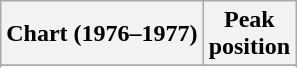<table class="wikitable sortable plainrowheaders" style="text-align:center">
<tr>
<th scope="col">Chart (1976–1977)</th>
<th scope="col">Peak <br>position</th>
</tr>
<tr>
</tr>
<tr>
</tr>
</table>
